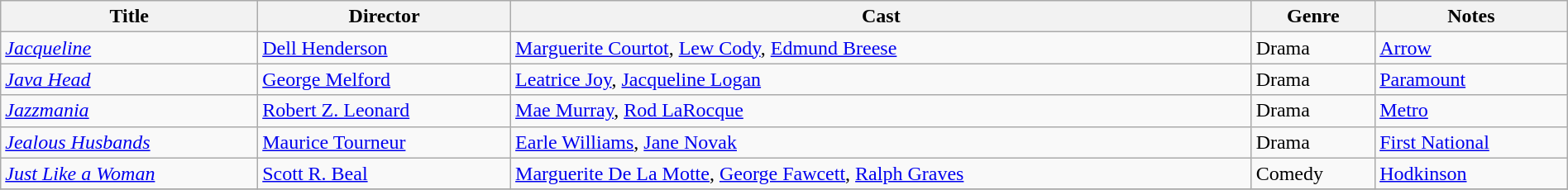<table class="wikitable" width= "100%">
<tr>
<th>Title</th>
<th>Director</th>
<th>Cast</th>
<th>Genre</th>
<th>Notes</th>
</tr>
<tr>
<td><em><a href='#'>Jacqueline</a></em></td>
<td><a href='#'>Dell Henderson</a></td>
<td><a href='#'>Marguerite Courtot</a>, <a href='#'>Lew Cody</a>, <a href='#'>Edmund Breese</a></td>
<td>Drama</td>
<td><a href='#'>Arrow</a></td>
</tr>
<tr>
<td><em><a href='#'>Java Head</a></em></td>
<td><a href='#'>George Melford</a></td>
<td><a href='#'>Leatrice Joy</a>, <a href='#'>Jacqueline Logan</a></td>
<td>Drama</td>
<td><a href='#'>Paramount</a></td>
</tr>
<tr>
<td><em><a href='#'>Jazzmania</a></em></td>
<td><a href='#'>Robert Z. Leonard</a></td>
<td><a href='#'>Mae Murray</a>, <a href='#'>Rod LaRocque</a></td>
<td>Drama</td>
<td><a href='#'>Metro</a></td>
</tr>
<tr>
<td><em><a href='#'>Jealous Husbands</a></em></td>
<td><a href='#'>Maurice Tourneur</a></td>
<td><a href='#'>Earle Williams</a>, <a href='#'>Jane Novak</a></td>
<td>Drama</td>
<td><a href='#'>First National</a></td>
</tr>
<tr>
<td><em><a href='#'>Just Like a Woman</a></em></td>
<td><a href='#'>Scott R. Beal</a></td>
<td><a href='#'>Marguerite De La Motte</a>, <a href='#'>George Fawcett</a>, <a href='#'>Ralph Graves</a></td>
<td>Comedy</td>
<td><a href='#'>Hodkinson</a></td>
</tr>
<tr>
</tr>
</table>
